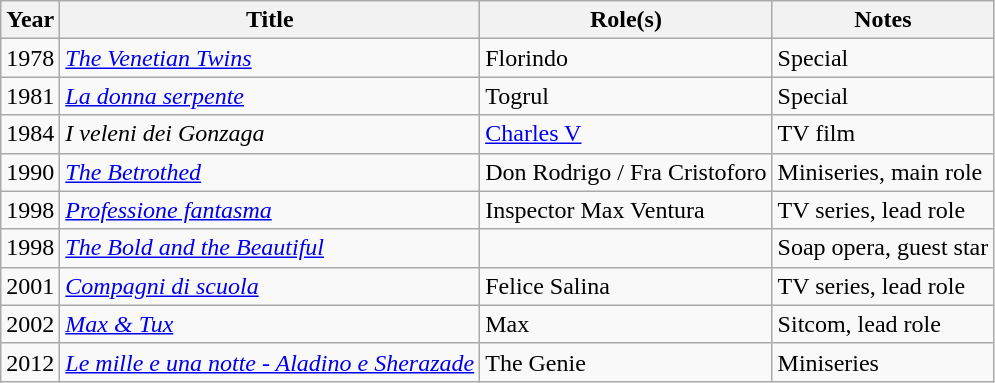<table class="wikitable plainrowheaders sortable">
<tr>
<th scope="col">Year</th>
<th scope="col">Title</th>
<th scope="col">Role(s)</th>
<th scope="col" class="unsortable">Notes</th>
</tr>
<tr>
<td>1978</td>
<td><em><a href='#'>The Venetian Twins</a></em></td>
<td>Florindo</td>
<td>Special</td>
</tr>
<tr>
<td>1981</td>
<td><em><a href='#'>La donna serpente</a></em></td>
<td>Togrul</td>
<td>Special</td>
</tr>
<tr>
<td>1984</td>
<td><em>I veleni dei Gonzaga</em></td>
<td><a href='#'>Charles V</a></td>
<td>TV film</td>
</tr>
<tr>
<td>1990</td>
<td><em><a href='#'> The Betrothed</a></em></td>
<td>Don Rodrigo / Fra Cristoforo</td>
<td>Miniseries, main role</td>
</tr>
<tr>
<td>1998</td>
<td><em><a href='#'>Professione fantasma</a></em></td>
<td>Inspector Max Ventura</td>
<td>TV series, lead role</td>
</tr>
<tr>
<td>1998</td>
<td><em><a href='#'>The Bold and the Beautiful</a></em></td>
<td></td>
<td>Soap opera, guest star</td>
</tr>
<tr>
<td>2001</td>
<td><em><a href='#'>Compagni di scuola</a></em></td>
<td>Felice Salina</td>
<td>TV series, lead role</td>
</tr>
<tr>
<td>2002</td>
<td><em><a href='#'>Max & Tux</a></em></td>
<td>Max</td>
<td>Sitcom, lead role</td>
</tr>
<tr>
<td>2012</td>
<td><em><a href='#'>Le mille e una notte - Aladino e Sherazade</a></em></td>
<td>The Genie</td>
<td>Miniseries</td>
</tr>
</table>
